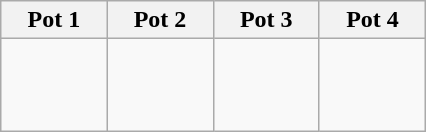<table class="wikitable">
<tr>
<th width=15%>Pot 1</th>
<th width=15%>Pot 2</th>
<th width=15%>Pot 3</th>
<th width=15%>Pot 4</th>
</tr>
<tr>
<td valign="top"><br><br><br></td>
<td valign="top"><br><br><br></td>
<td valign="top"><br><br><br></td>
<td valign="top"><br><br><br></td>
</tr>
</table>
